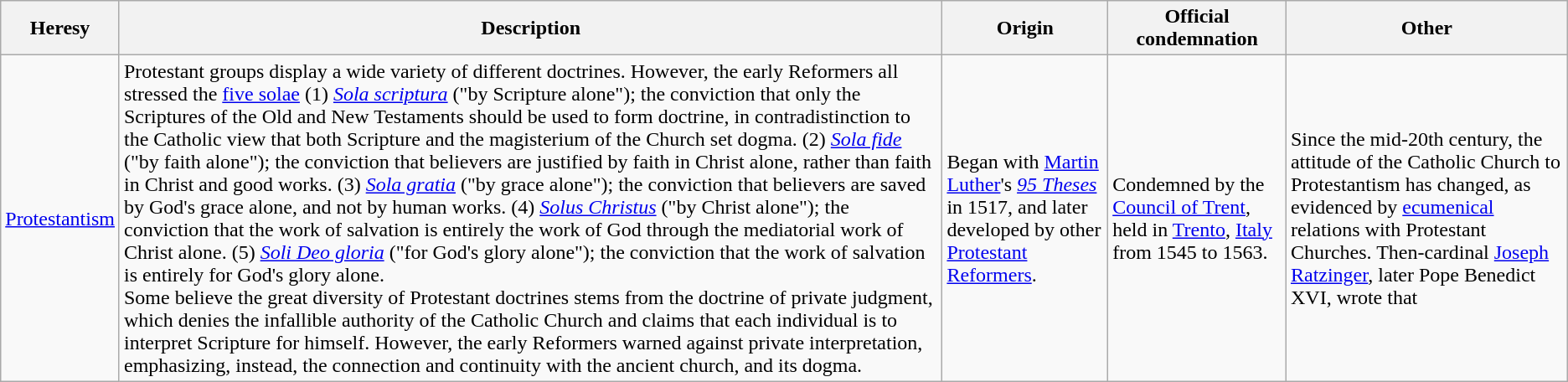<table class="wikitable">
<tr>
<th>Heresy</th>
<th>Description</th>
<th>Origin</th>
<th>Official condemnation</th>
<th>Other</th>
</tr>
<tr>
<td><a href='#'>Protestantism</a></td>
<td>Protestant groups display a wide variety of different doctrines. However, the early Reformers all stressed the <a href='#'>five solae</a> (1) <em><a href='#'>Sola scriptura</a></em> ("by Scripture alone"); the conviction that only the Scriptures of the Old and New Testaments should be used to form doctrine, in contradistinction to the Catholic view that both Scripture and the magisterium of the Church set dogma. (2) <em><a href='#'>Sola fide</a></em> ("by faith alone"); the conviction that believers are justified by faith in Christ alone, rather than faith in Christ and good works. (3) <em><a href='#'>Sola gratia</a></em> ("by grace alone"); the conviction that believers are saved by God's grace alone, and not by human works. (4) <em><a href='#'>Solus Christus</a></em> ("by Christ alone"); the conviction that the work of salvation is entirely the work of God through the mediatorial work of Christ alone. (5) <em><a href='#'>Soli Deo gloria</a></em> ("for God's glory alone"); the conviction that the work of salvation is entirely for God's glory alone.<br>Some believe the great diversity of Protestant doctrines stems from the doctrine of private judgment, which denies the infallible authority of the Catholic Church and claims that each individual is to interpret Scripture for himself.  However, the early Reformers warned against private interpretation, emphasizing, instead, the connection and continuity with the ancient church, and its dogma.</td>
<td>Began with <a href='#'>Martin Luther</a>'s <em><a href='#'>95 Theses</a></em> in 1517, and later developed by other <a href='#'>Protestant Reformers</a>.</td>
<td>Condemned by the <a href='#'>Council of Trent</a>, held in <a href='#'>Trento</a>, <a href='#'>Italy</a> from 1545 to 1563.</td>
<td>Since the mid-20th century, the attitude of the Catholic Church to Protestantism has changed, as evidenced by <a href='#'>ecumenical</a> relations with Protestant Churches. Then-cardinal <a href='#'>Joseph Ratzinger</a>, later Pope Benedict XVI, wrote that </td>
</tr>
</table>
